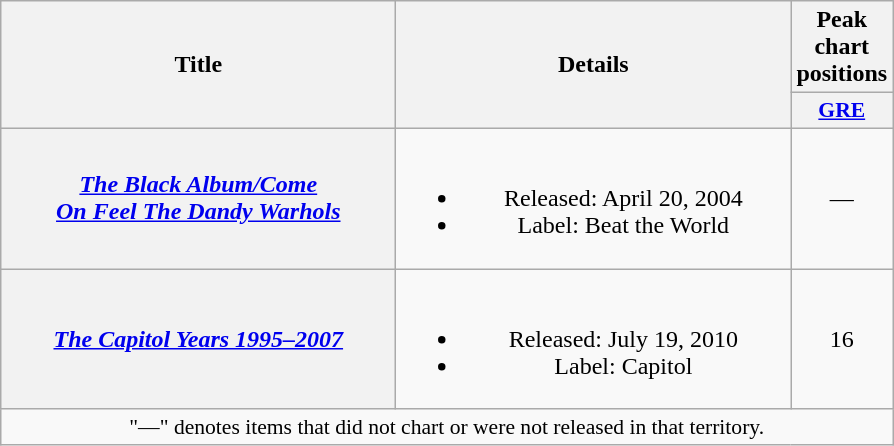<table class="wikitable plainrowheaders" style="text-align:center;">
<tr>
<th scope="col" rowspan="2" style="width:16em;">Title</th>
<th scope="col" rowspan="2" style="width:16em;">Details</th>
<th scope="col" colspan="1">Peak<br>chart<br>positions</th>
</tr>
<tr>
<th style="width:2em;font-size:90%;"><a href='#'>GRE</a><br></th>
</tr>
<tr>
<th scope="row"><em><a href='#'>The Black Album/Come<br>On Feel The Dandy Warhols</a></em></th>
<td><br><ul><li>Released: April 20, 2004</li><li>Label: Beat the World</li></ul></td>
<td>—</td>
</tr>
<tr>
<th scope="row"><em><a href='#'>The Capitol Years 1995–2007</a></em></th>
<td><br><ul><li>Released: July 19, 2010</li><li>Label: Capitol</li></ul></td>
<td>16</td>
</tr>
<tr>
<td colspan="15" style="font-size:90%">"—" denotes items that did not chart or were not released in that territory.</td>
</tr>
</table>
